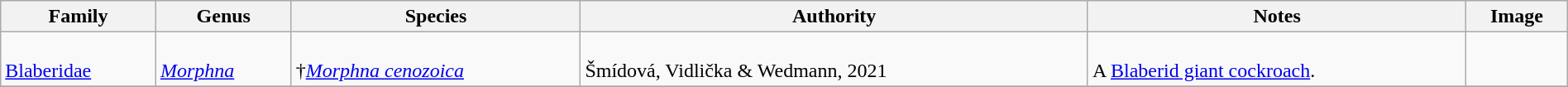<table class="wikitable" align="center" width="100%">
<tr>
<th>Family</th>
<th>Genus</th>
<th>Species</th>
<th>Authority</th>
<th>Notes</th>
<th>Image</th>
</tr>
<tr>
<td><br><a href='#'>Blaberidae</a></td>
<td><br><em><a href='#'>Morphna</a></em></td>
<td><br>†<em><a href='#'>Morphna cenozoica</a></em></td>
<td><br>Šmídová, Vidlička & Wedmann, 2021</td>
<td><br>A <a href='#'>Blaberid giant cockroach</a>.</td>
<td></td>
</tr>
<tr>
</tr>
</table>
